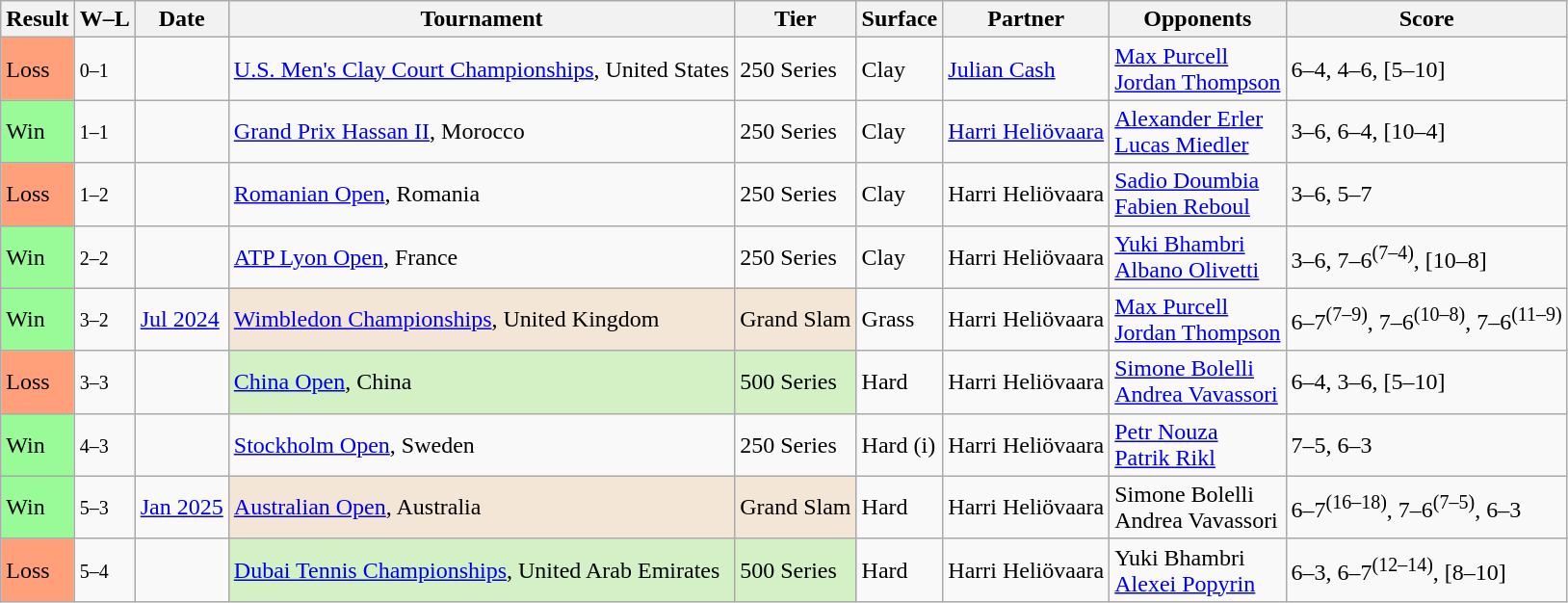<table class="sortable wikitable">
<tr>
<th>Result</th>
<th class=unsortable>W–L</th>
<th>Date</th>
<th>Tournament</th>
<th>Tier</th>
<th>Surface</th>
<th>Partner</th>
<th>Opponents</th>
<th class=unsortable>Score</th>
</tr>
<tr>
<td bgcolor=FFA07A>Loss</td>
<td><small>0–1</small></td>
<td><a href='#'></a></td>
<td><a href='#'>U.S. Men's Clay Court Championships</a>, United States</td>
<td>250 Series</td>
<td>Clay</td>
<td> <a href='#'>Julian Cash</a></td>
<td> <a href='#'>Max Purcell</a> <br> <a href='#'>Jordan Thompson</a></td>
<td>6–4, 4–6, [5–10]</td>
</tr>
<tr>
<td bgcolor=98FB98>Win</td>
<td><small>1–1</small></td>
<td><a href='#'></a></td>
<td><a href='#'>Grand Prix Hassan II</a>, Morocco</td>
<td>250 Series</td>
<td>Clay</td>
<td> <a href='#'>Harri Heliövaara</a></td>
<td> <a href='#'>Alexander Erler</a> <br> <a href='#'>Lucas Miedler</a></td>
<td>3–6, 6–4, [10–4]</td>
</tr>
<tr>
<td bgcolor=FFA07A>Loss</td>
<td><small>1–2</small></td>
<td><a href='#'></a></td>
<td><a href='#'>Romanian Open</a>, Romania</td>
<td>250 Series</td>
<td>Clay</td>
<td> Harri Heliövaara</td>
<td> <a href='#'>Sadio Doumbia</a><br> <a href='#'>Fabien Reboul</a></td>
<td>3–6, 5–7</td>
</tr>
<tr>
<td bgcolor=98FB98>Win</td>
<td><small>2–2</small></td>
<td><a href='#'></a></td>
<td><a href='#'>ATP Lyon Open</a>, France</td>
<td>250 Series</td>
<td>Clay</td>
<td> Harri Heliövaara</td>
<td> <a href='#'>Yuki Bhambri</a> <br> <a href='#'>Albano Olivetti</a></td>
<td>3–6, 7–6<sup>(7–4)</sup>, [10–8]</td>
</tr>
<tr>
<td bgcolor=98FB98>Win</td>
<td><small>3–2</small></td>
<td><a href='#'>Jul 2024</a></td>
<td bgcolor=f3e6d7><a href='#'>Wimbledon Championships</a>, United Kingdom</td>
<td bgcolor=f3e6d7>Grand Slam</td>
<td>Grass</td>
<td> Harri Heliövaara</td>
<td> <a href='#'>Max Purcell</a><br> <a href='#'>Jordan Thompson</a></td>
<td>6–7<sup>(7–9)</sup>, 7–6<sup>(10–8)</sup>, 7–6<sup>(11–9)</sup></td>
</tr>
<tr>
<td bgcolor=FFA07A>Loss</td>
<td><small>3–3</small></td>
<td><a href='#'></a></td>
<td style="background:#D4F1C5;"><a href='#'>China Open</a>, China</td>
<td style="background:#D4F1C5;">500 Series</td>
<td>Hard</td>
<td> Harri Heliövaara</td>
<td> <a href='#'>Simone Bolelli</a><br> <a href='#'>Andrea Vavassori</a></td>
<td>6–4, 3–6, [5–10]</td>
</tr>
<tr>
<td bgcolor=98FB98>Win</td>
<td><small>4–3</small></td>
<td><a href='#'></a></td>
<td><a href='#'>Stockholm Open</a>, Sweden</td>
<td>250 Series</td>
<td>Hard (i)</td>
<td> Harri Heliövaara</td>
<td> <a href='#'>Petr Nouza</a><br> <a href='#'>Patrik Rikl</a></td>
<td>7–5, 6–3</td>
</tr>
<tr>
<td bgcolor=98FB98>Win</td>
<td><small>5–3</small></td>
<td><a href='#'>Jan 2025</a></td>
<td bgcolor=f3e6d7><a href='#'>Australian Open</a>, Australia</td>
<td bgcolor=f3e6d7>Grand Slam</td>
<td>Hard</td>
<td> Harri Heliövaara</td>
<td> Simone Bolelli<br> Andrea Vavassori</td>
<td>6–7<sup>(16–18)</sup>, 7–6<sup>(7–5)</sup>, 6–3</td>
</tr>
<tr>
<td bgcolor=FFA07A>Loss</td>
<td><small>5–4</small></td>
<td><a href='#'></a></td>
<td style="background:#D4F1C5;"><a href='#'>Dubai Tennis Championships</a>, United Arab Emirates</td>
<td style="background:#D4F1C5;">500 Series</td>
<td>Hard</td>
<td> Harri Heliövaara</td>
<td> Yuki Bhambri<br> <a href='#'>Alexei Popyrin</a></td>
<td>6–3, 6–7<sup>(12–14)</sup>, [8–10]</td>
</tr>
</table>
